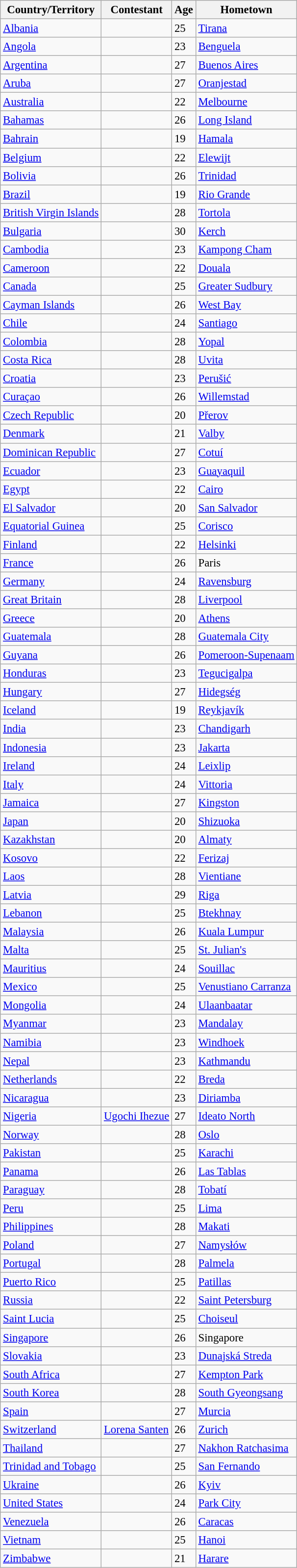<table class="wikitable sortable" style="font-size: 95%;">
<tr>
<th>Country/Territory</th>
<th>Contestant</th>
<th>Age</th>
<th>Hometown</th>
</tr>
<tr>
<td> <a href='#'>Albania</a></td>
<td></td>
<td>25</td>
<td><a href='#'>Tirana</a></td>
</tr>
<tr>
<td> <a href='#'>Angola</a></td>
<td></td>
<td>23</td>
<td><a href='#'>Benguela</a></td>
</tr>
<tr>
<td> <a href='#'>Argentina</a></td>
<td></td>
<td>27</td>
<td><a href='#'>Buenos Aires</a></td>
</tr>
<tr>
<td> <a href='#'>Aruba</a></td>
<td></td>
<td>27</td>
<td><a href='#'>Oranjestad</a></td>
</tr>
<tr>
<td> <a href='#'>Australia</a></td>
<td></td>
<td>22</td>
<td><a href='#'>Melbourne</a></td>
</tr>
<tr>
<td> <a href='#'>Bahamas</a></td>
<td></td>
<td>26</td>
<td><a href='#'>Long Island</a></td>
</tr>
<tr>
<td> <a href='#'>Bahrain</a></td>
<td></td>
<td>19</td>
<td><a href='#'>Hamala</a></td>
</tr>
<tr>
<td> <a href='#'>Belgium</a></td>
<td></td>
<td>22</td>
<td><a href='#'>Elewijt</a></td>
</tr>
<tr>
<td> <a href='#'>Bolivia</a></td>
<td></td>
<td>26</td>
<td><a href='#'>Trinidad</a></td>
</tr>
<tr>
<td> <a href='#'>Brazil</a></td>
<td></td>
<td>19</td>
<td><a href='#'>Rio Grande</a></td>
</tr>
<tr>
<td> <a href='#'>British Virgin Islands</a></td>
<td></td>
<td>28</td>
<td><a href='#'>Tortola</a></td>
</tr>
<tr>
<td> <a href='#'>Bulgaria</a></td>
<td></td>
<td>30</td>
<td><a href='#'>Kerch</a></td>
</tr>
<tr>
<td> <a href='#'>Cambodia</a></td>
<td></td>
<td>23</td>
<td><a href='#'>Kampong Cham</a></td>
</tr>
<tr>
<td> <a href='#'>Cameroon</a></td>
<td></td>
<td>22</td>
<td><a href='#'>Douala</a></td>
</tr>
<tr>
<td> <a href='#'>Canada</a></td>
<td></td>
<td>25</td>
<td><a href='#'>Greater Sudbury</a></td>
</tr>
<tr>
<td> <a href='#'>Cayman Islands</a></td>
<td></td>
<td>26</td>
<td><a href='#'>West Bay</a></td>
</tr>
<tr>
<td> <a href='#'>Chile</a></td>
<td></td>
<td>24</td>
<td><a href='#'>Santiago</a></td>
</tr>
<tr>
<td> <a href='#'>Colombia</a></td>
<td></td>
<td>28</td>
<td><a href='#'>Yopal</a></td>
</tr>
<tr>
<td> <a href='#'>Costa Rica</a></td>
<td></td>
<td>28</td>
<td><a href='#'>Uvita</a></td>
</tr>
<tr>
<td> <a href='#'>Croatia</a></td>
<td></td>
<td>23</td>
<td><a href='#'>Perušić</a></td>
</tr>
<tr>
<td> <a href='#'>Curaçao</a></td>
<td></td>
<td>26</td>
<td><a href='#'>Willemstad</a></td>
</tr>
<tr>
<td> <a href='#'>Czech Republic</a></td>
<td></td>
<td>20</td>
<td><a href='#'>Přerov</a></td>
</tr>
<tr>
<td> <a href='#'>Denmark</a></td>
<td></td>
<td>21</td>
<td><a href='#'>Valby</a></td>
</tr>
<tr>
<td> <a href='#'>Dominican Republic</a></td>
<td></td>
<td>27</td>
<td><a href='#'>Cotuí</a></td>
</tr>
<tr>
<td> <a href='#'>Ecuador</a></td>
<td></td>
<td>23</td>
<td><a href='#'>Guayaquil</a></td>
</tr>
<tr>
<td> <a href='#'>Egypt</a></td>
<td></td>
<td>22</td>
<td><a href='#'>Cairo</a></td>
</tr>
<tr>
<td> <a href='#'>El Salvador</a></td>
<td></td>
<td>20</td>
<td><a href='#'>San Salvador</a></td>
</tr>
<tr>
<td> <a href='#'>Equatorial Guinea</a></td>
<td></td>
<td>25</td>
<td><a href='#'>Corisco</a></td>
</tr>
<tr>
<td> <a href='#'>Finland</a></td>
<td></td>
<td>22</td>
<td><a href='#'>Helsinki</a></td>
</tr>
<tr>
<td> <a href='#'>France</a></td>
<td></td>
<td>26</td>
<td>Paris</td>
</tr>
<tr>
<td> <a href='#'>Germany</a></td>
<td></td>
<td>24</td>
<td><a href='#'>Ravensburg</a></td>
</tr>
<tr>
<td> <a href='#'>Great Britain</a></td>
<td></td>
<td>28</td>
<td><a href='#'>Liverpool</a></td>
</tr>
<tr>
<td> <a href='#'>Greece</a></td>
<td></td>
<td>20</td>
<td><a href='#'>Athens</a></td>
</tr>
<tr>
<td> <a href='#'>Guatemala</a></td>
<td></td>
<td>28</td>
<td><a href='#'>Guatemala City</a></td>
</tr>
<tr>
<td> <a href='#'>Guyana</a></td>
<td></td>
<td>26</td>
<td><a href='#'>Pomeroon-Supenaam</a></td>
</tr>
<tr>
<td> <a href='#'>Honduras</a></td>
<td></td>
<td>23</td>
<td><a href='#'>Tegucigalpa</a></td>
</tr>
<tr>
<td> <a href='#'>Hungary</a></td>
<td></td>
<td>27</td>
<td><a href='#'>Hidegség</a></td>
</tr>
<tr>
<td> <a href='#'>Iceland</a></td>
<td></td>
<td>19</td>
<td><a href='#'>Reykjavík</a></td>
</tr>
<tr>
<td> <a href='#'>India</a></td>
<td></td>
<td>23</td>
<td><a href='#'>Chandigarh</a></td>
</tr>
<tr>
<td> <a href='#'>Indonesia</a></td>
<td></td>
<td>23</td>
<td><a href='#'>Jakarta</a></td>
</tr>
<tr>
<td> <a href='#'>Ireland</a></td>
<td></td>
<td>24</td>
<td><a href='#'>Leixlip</a></td>
</tr>
<tr>
<td> <a href='#'>Italy</a></td>
<td></td>
<td>24</td>
<td><a href='#'>Vittoria</a></td>
</tr>
<tr>
<td> <a href='#'>Jamaica</a></td>
<td></td>
<td>27</td>
<td><a href='#'>Kingston</a></td>
</tr>
<tr>
<td> <a href='#'>Japan</a></td>
<td></td>
<td>20</td>
<td><a href='#'>Shizuoka</a></td>
</tr>
<tr>
<td> <a href='#'>Kazakhstan</a></td>
<td></td>
<td>20</td>
<td><a href='#'>Almaty</a></td>
</tr>
<tr>
<td> <a href='#'>Kosovo</a></td>
<td></td>
<td>22</td>
<td><a href='#'>Ferizaj</a></td>
</tr>
<tr>
<td> <a href='#'>Laos</a></td>
<td></td>
<td>28</td>
<td><a href='#'>Vientiane</a></td>
</tr>
<tr>
<td> <a href='#'>Latvia</a></td>
<td></td>
<td>29</td>
<td><a href='#'>Riga</a></td>
</tr>
<tr>
<td> <a href='#'>Lebanon</a></td>
<td></td>
<td>25</td>
<td><a href='#'>Btekhnay</a></td>
</tr>
<tr>
<td> <a href='#'>Malaysia</a></td>
<td></td>
<td>26</td>
<td><a href='#'>Kuala Lumpur</a></td>
</tr>
<tr>
<td> <a href='#'>Malta</a></td>
<td></td>
<td>25</td>
<td><a href='#'>St. Julian's</a></td>
</tr>
<tr>
<td> <a href='#'>Mauritius</a></td>
<td></td>
<td>24</td>
<td><a href='#'>Souillac</a></td>
</tr>
<tr>
<td> <a href='#'>Mexico</a></td>
<td></td>
<td>25</td>
<td><a href='#'>Venustiano Carranza</a></td>
</tr>
<tr>
<td> <a href='#'>Mongolia</a></td>
<td></td>
<td>24</td>
<td><a href='#'>Ulaanbaatar</a></td>
</tr>
<tr>
<td> <a href='#'>Myanmar</a></td>
<td></td>
<td>23</td>
<td><a href='#'>Mandalay</a></td>
</tr>
<tr>
<td> <a href='#'>Namibia</a></td>
<td></td>
<td>23</td>
<td><a href='#'>Windhoek</a></td>
</tr>
<tr>
<td> <a href='#'>Nepal</a></td>
<td></td>
<td>23</td>
<td><a href='#'>Kathmandu</a></td>
</tr>
<tr>
<td> <a href='#'>Netherlands</a></td>
<td></td>
<td>22</td>
<td><a href='#'>Breda</a></td>
</tr>
<tr>
<td> <a href='#'>Nicaragua</a></td>
<td></td>
<td>23</td>
<td><a href='#'>Diriamba</a></td>
</tr>
<tr>
<td> <a href='#'>Nigeria</a></td>
<td><a href='#'>Ugochi Ihezue</a></td>
<td>27</td>
<td><a href='#'>Ideato North</a></td>
</tr>
<tr>
<td> <a href='#'>Norway</a></td>
<td></td>
<td>28</td>
<td><a href='#'>Oslo</a></td>
</tr>
<tr>
<td> <a href='#'>Pakistan</a></td>
<td></td>
<td>25</td>
<td><a href='#'>Karachi</a></td>
</tr>
<tr>
<td> <a href='#'>Panama</a></td>
<td></td>
<td>26</td>
<td><a href='#'>Las Tablas</a></td>
</tr>
<tr>
<td> <a href='#'>Paraguay</a></td>
<td></td>
<td>28</td>
<td><a href='#'>Tobatí</a></td>
</tr>
<tr>
<td> <a href='#'>Peru</a></td>
<td></td>
<td>25</td>
<td><a href='#'>Lima</a></td>
</tr>
<tr>
<td> <a href='#'>Philippines</a></td>
<td></td>
<td>28</td>
<td><a href='#'>Makati</a></td>
</tr>
<tr>
<td> <a href='#'>Poland</a></td>
<td></td>
<td>27</td>
<td><a href='#'>Namysłów</a></td>
</tr>
<tr>
<td> <a href='#'>Portugal</a></td>
<td></td>
<td>28</td>
<td><a href='#'>Palmela</a></td>
</tr>
<tr>
<td> <a href='#'>Puerto Rico</a></td>
<td></td>
<td>25</td>
<td><a href='#'>Patillas</a></td>
</tr>
<tr>
<td> <a href='#'>Russia</a></td>
<td></td>
<td>22</td>
<td><a href='#'>Saint Petersburg</a></td>
</tr>
<tr>
<td> <a href='#'>Saint Lucia</a></td>
<td></td>
<td>25</td>
<td><a href='#'>Choiseul</a></td>
</tr>
<tr>
<td> <a href='#'>Singapore</a></td>
<td></td>
<td>26</td>
<td>Singapore</td>
</tr>
<tr>
<td> <a href='#'>Slovakia</a></td>
<td></td>
<td>23</td>
<td><a href='#'>Dunajská Streda</a></td>
</tr>
<tr>
<td> <a href='#'>South Africa</a></td>
<td></td>
<td>27</td>
<td><a href='#'>Kempton Park</a></td>
</tr>
<tr>
<td> <a href='#'>South Korea</a></td>
<td></td>
<td>28</td>
<td><a href='#'>South Gyeongsang</a></td>
</tr>
<tr>
<td> <a href='#'>Spain</a></td>
<td></td>
<td>27</td>
<td><a href='#'>Murcia</a></td>
</tr>
<tr>
<td> <a href='#'>Switzerland</a></td>
<td><a href='#'>Lorena Santen</a></td>
<td>26</td>
<td><a href='#'>Zurich</a></td>
</tr>
<tr>
<td> <a href='#'>Thailand</a></td>
<td></td>
<td>27</td>
<td><a href='#'>Nakhon Ratchasima</a></td>
</tr>
<tr>
<td> <a href='#'>Trinidad and Tobago</a></td>
<td></td>
<td>25</td>
<td><a href='#'>San Fernando</a></td>
</tr>
<tr>
<td> <a href='#'>Ukraine</a></td>
<td></td>
<td>26</td>
<td><a href='#'>Kyiv</a></td>
</tr>
<tr>
<td> <a href='#'>United States</a></td>
<td></td>
<td>24</td>
<td><a href='#'>Park City</a></td>
</tr>
<tr>
<td> <a href='#'>Venezuela</a></td>
<td></td>
<td>26</td>
<td><a href='#'>Caracas</a></td>
</tr>
<tr>
<td> <a href='#'>Vietnam</a></td>
<td></td>
<td>25</td>
<td><a href='#'>Hanoi</a></td>
</tr>
<tr>
<td> <a href='#'>Zimbabwe</a></td>
<td></td>
<td>21</td>
<td><a href='#'>Harare</a></td>
</tr>
</table>
